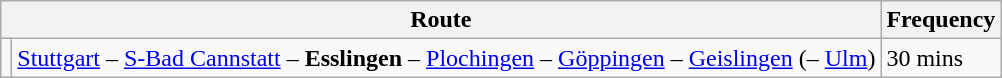<table class="wikitable">
<tr>
<th colspan="2">Route</th>
<th>Frequency</th>
</tr>
<tr>
<td align="center"></td>
<td><a href='#'>Stuttgart</a> – <a href='#'>S-Bad Cannstatt</a> – <strong>Esslingen</strong> – <a href='#'>Plochingen</a> – <a href='#'>Göppingen</a> – <a href='#'>Geislingen</a> (– <a href='#'>Ulm</a>)</td>
<td>30 mins</td>
</tr>
</table>
